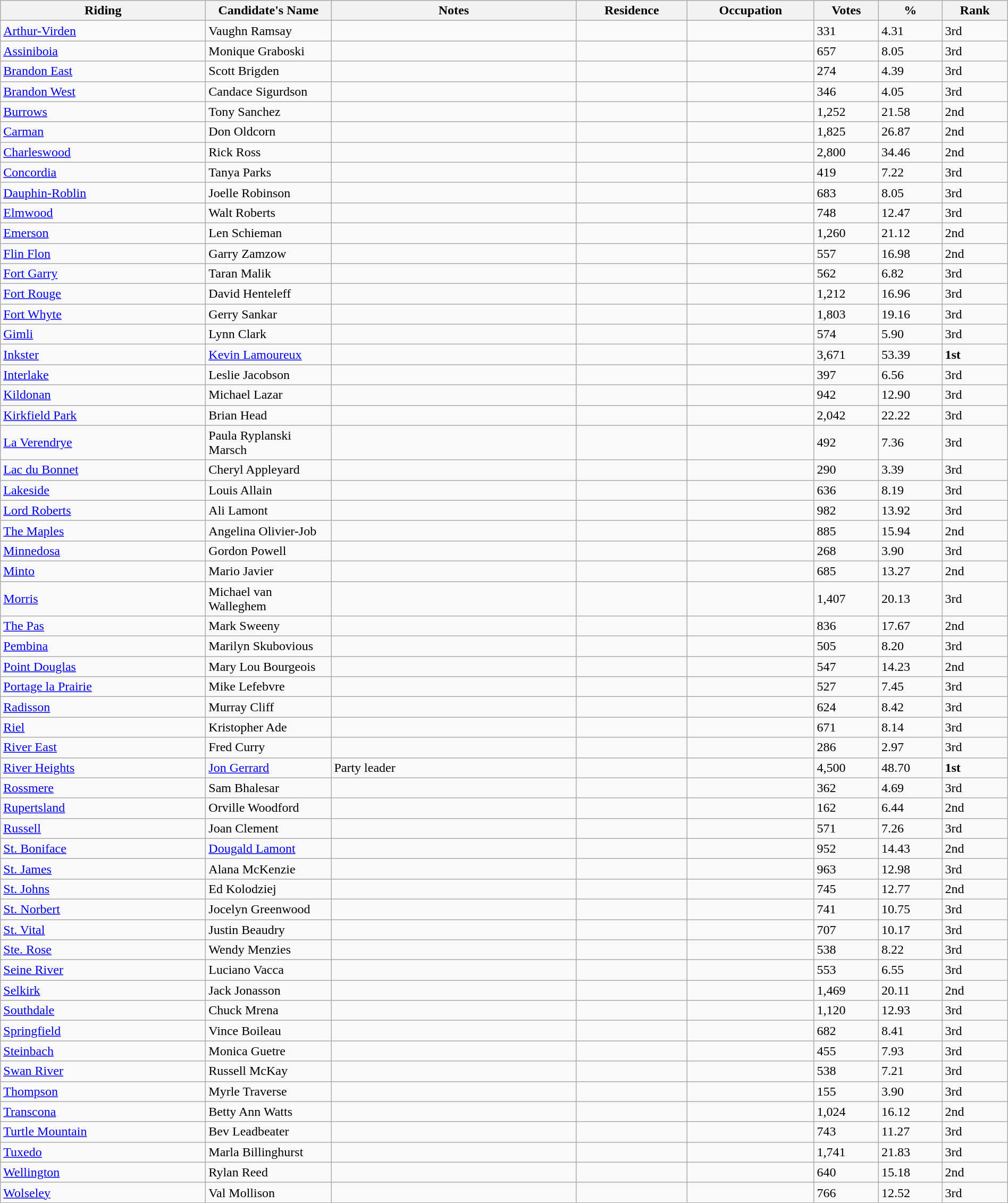<table class="wikitable sortable" width=100%>
<tr>
<th style="width:250px;">Riding<br></th>
<th style="width:150px;">Candidate's Name</th>
<th style="width:300px;">Notes</th>
<th>Residence</th>
<th>Occupation</th>
<th>Votes</th>
<th>%</th>
<th>Rank</th>
</tr>
<tr>
<td><a href='#'>Arthur-Virden</a></td>
<td>Vaughn Ramsay</td>
<td></td>
<td></td>
<td></td>
<td>331</td>
<td>4.31</td>
<td>3rd</td>
</tr>
<tr>
<td><a href='#'>Assiniboia</a></td>
<td>Monique Graboski</td>
<td></td>
<td></td>
<td></td>
<td>657</td>
<td>8.05</td>
<td>3rd</td>
</tr>
<tr>
<td><a href='#'>Brandon East</a></td>
<td>Scott Brigden</td>
<td></td>
<td></td>
<td></td>
<td>274</td>
<td>4.39</td>
<td>3rd</td>
</tr>
<tr>
<td><a href='#'>Brandon West</a></td>
<td>Candace Sigurdson</td>
<td></td>
<td></td>
<td></td>
<td>346</td>
<td>4.05</td>
<td>3rd</td>
</tr>
<tr>
<td><a href='#'>Burrows</a></td>
<td>Tony Sanchez</td>
<td></td>
<td></td>
<td></td>
<td>1,252</td>
<td>21.58</td>
<td>2nd</td>
</tr>
<tr>
<td><a href='#'>Carman</a></td>
<td>Don Oldcorn</td>
<td></td>
<td></td>
<td></td>
<td>1,825</td>
<td>26.87</td>
<td>2nd</td>
</tr>
<tr>
<td><a href='#'>Charleswood</a></td>
<td>Rick Ross</td>
<td></td>
<td></td>
<td></td>
<td>2,800</td>
<td>34.46</td>
<td>2nd</td>
</tr>
<tr>
<td><a href='#'>Concordia</a></td>
<td>Tanya Parks</td>
<td></td>
<td></td>
<td></td>
<td>419</td>
<td>7.22</td>
<td>3rd</td>
</tr>
<tr>
<td><a href='#'>Dauphin-Roblin</a></td>
<td>Joelle Robinson</td>
<td></td>
<td></td>
<td></td>
<td>683</td>
<td>8.05</td>
<td>3rd</td>
</tr>
<tr>
<td><a href='#'>Elmwood</a></td>
<td>Walt Roberts</td>
<td></td>
<td></td>
<td></td>
<td>748</td>
<td>12.47</td>
<td>3rd</td>
</tr>
<tr>
<td><a href='#'>Emerson</a></td>
<td>Len Schieman</td>
<td></td>
<td></td>
<td></td>
<td>1,260</td>
<td>21.12</td>
<td>2nd</td>
</tr>
<tr>
<td><a href='#'>Flin Flon</a></td>
<td>Garry Zamzow</td>
<td></td>
<td></td>
<td></td>
<td>557</td>
<td>16.98</td>
<td>2nd</td>
</tr>
<tr>
<td><a href='#'>Fort Garry</a></td>
<td>Taran Malik</td>
<td></td>
<td></td>
<td></td>
<td>562</td>
<td>6.82</td>
<td>3rd</td>
</tr>
<tr>
<td><a href='#'>Fort Rouge</a></td>
<td>David Henteleff</td>
<td></td>
<td></td>
<td></td>
<td>1,212</td>
<td>16.96</td>
<td>3rd</td>
</tr>
<tr>
<td><a href='#'>Fort Whyte</a></td>
<td>Gerry Sankar</td>
<td></td>
<td></td>
<td></td>
<td>1,803</td>
<td>19.16</td>
<td>3rd</td>
</tr>
<tr>
<td><a href='#'>Gimli</a></td>
<td>Lynn Clark</td>
<td></td>
<td></td>
<td></td>
<td>574</td>
<td>5.90</td>
<td>3rd</td>
</tr>
<tr>
<td><a href='#'>Inkster</a></td>
<td><a href='#'>Kevin Lamoureux</a></td>
<td></td>
<td></td>
<td></td>
<td>3,671</td>
<td>53.39</td>
<td><strong>1st</strong></td>
</tr>
<tr>
<td><a href='#'>Interlake</a></td>
<td>Leslie Jacobson</td>
<td></td>
<td></td>
<td></td>
<td>397</td>
<td>6.56</td>
<td>3rd</td>
</tr>
<tr>
<td><a href='#'>Kildonan</a></td>
<td>Michael Lazar</td>
<td></td>
<td></td>
<td></td>
<td>942</td>
<td>12.90</td>
<td>3rd</td>
</tr>
<tr>
<td><a href='#'>Kirkfield Park</a></td>
<td>Brian Head</td>
<td></td>
<td></td>
<td></td>
<td>2,042</td>
<td>22.22</td>
<td>3rd</td>
</tr>
<tr>
<td><a href='#'>La Verendrye</a></td>
<td>Paula Ryplanski Marsch</td>
<td></td>
<td></td>
<td></td>
<td>492</td>
<td>7.36</td>
<td>3rd</td>
</tr>
<tr>
<td><a href='#'>Lac du Bonnet</a></td>
<td>Cheryl Appleyard</td>
<td></td>
<td></td>
<td></td>
<td>290</td>
<td>3.39</td>
<td>3rd</td>
</tr>
<tr>
<td><a href='#'>Lakeside</a></td>
<td>Louis Allain</td>
<td></td>
<td></td>
<td></td>
<td>636</td>
<td>8.19</td>
<td>3rd</td>
</tr>
<tr>
<td><a href='#'>Lord Roberts</a></td>
<td>Ali Lamont</td>
<td></td>
<td></td>
<td></td>
<td>982</td>
<td>13.92</td>
<td>3rd</td>
</tr>
<tr>
<td><a href='#'>The Maples</a></td>
<td>Angelina Olivier-Job</td>
<td></td>
<td></td>
<td></td>
<td>885</td>
<td>15.94</td>
<td>2nd</td>
</tr>
<tr>
<td><a href='#'>Minnedosa</a></td>
<td>Gordon Powell</td>
<td></td>
<td></td>
<td></td>
<td>268</td>
<td>3.90</td>
<td>3rd</td>
</tr>
<tr>
<td><a href='#'>Minto</a></td>
<td>Mario Javier</td>
<td></td>
<td></td>
<td></td>
<td>685</td>
<td>13.27</td>
<td>2nd</td>
</tr>
<tr>
<td><a href='#'>Morris</a></td>
<td>Michael van Walleghem</td>
<td></td>
<td></td>
<td></td>
<td>1,407</td>
<td>20.13</td>
<td>3rd</td>
</tr>
<tr>
<td><a href='#'>The Pas</a></td>
<td>Mark Sweeny</td>
<td></td>
<td></td>
<td></td>
<td>836</td>
<td>17.67</td>
<td>2nd</td>
</tr>
<tr>
<td><a href='#'>Pembina</a></td>
<td>Marilyn Skubovious</td>
<td></td>
<td></td>
<td></td>
<td>505</td>
<td>8.20</td>
<td>3rd</td>
</tr>
<tr>
<td><a href='#'>Point Douglas</a></td>
<td>Mary Lou Bourgeois</td>
<td></td>
<td></td>
<td></td>
<td>547</td>
<td>14.23</td>
<td>2nd</td>
</tr>
<tr>
<td><a href='#'>Portage la Prairie</a></td>
<td>Mike Lefebvre</td>
<td></td>
<td></td>
<td></td>
<td>527</td>
<td>7.45</td>
<td>3rd</td>
</tr>
<tr>
<td><a href='#'>Radisson</a></td>
<td>Murray Cliff</td>
<td></td>
<td></td>
<td></td>
<td>624</td>
<td>8.42</td>
<td>3rd</td>
</tr>
<tr>
<td><a href='#'>Riel</a></td>
<td>Kristopher Ade</td>
<td></td>
<td></td>
<td></td>
<td>671</td>
<td>8.14</td>
<td>3rd</td>
</tr>
<tr>
<td><a href='#'>River East</a></td>
<td>Fred Curry</td>
<td></td>
<td></td>
<td></td>
<td>286</td>
<td>2.97</td>
<td>3rd</td>
</tr>
<tr>
<td><a href='#'>River Heights</a></td>
<td><a href='#'>Jon Gerrard</a></td>
<td>Party leader</td>
<td></td>
<td></td>
<td>4,500</td>
<td>48.70</td>
<td><strong>1st</strong></td>
</tr>
<tr>
<td><a href='#'>Rossmere</a></td>
<td>Sam Bhalesar</td>
<td></td>
<td></td>
<td></td>
<td>362</td>
<td>4.69</td>
<td>3rd</td>
</tr>
<tr>
<td><a href='#'>Rupertsland</a></td>
<td>Orville Woodford</td>
<td></td>
<td></td>
<td></td>
<td>162</td>
<td>6.44</td>
<td>2nd</td>
</tr>
<tr>
<td><a href='#'>Russell</a></td>
<td>Joan Clement</td>
<td></td>
<td></td>
<td></td>
<td>571</td>
<td>7.26</td>
<td>3rd</td>
</tr>
<tr>
<td><a href='#'>St. Boniface</a></td>
<td><a href='#'>Dougald Lamont</a></td>
<td></td>
<td></td>
<td></td>
<td>952</td>
<td>14.43</td>
<td>2nd</td>
</tr>
<tr>
<td><a href='#'>St. James</a></td>
<td>Alana McKenzie</td>
<td></td>
<td></td>
<td></td>
<td>963</td>
<td>12.98</td>
<td>3rd</td>
</tr>
<tr>
<td><a href='#'>St. Johns</a></td>
<td>Ed Kolodziej</td>
<td></td>
<td></td>
<td></td>
<td>745</td>
<td>12.77</td>
<td>2nd</td>
</tr>
<tr>
<td><a href='#'>St. Norbert</a></td>
<td>Jocelyn Greenwood</td>
<td></td>
<td></td>
<td></td>
<td>741</td>
<td>10.75</td>
<td>3rd</td>
</tr>
<tr>
<td><a href='#'>St. Vital</a></td>
<td>Justin Beaudry</td>
<td></td>
<td></td>
<td></td>
<td>707</td>
<td>10.17</td>
<td>3rd</td>
</tr>
<tr>
<td><a href='#'>Ste. Rose</a></td>
<td>Wendy Menzies</td>
<td></td>
<td></td>
<td></td>
<td>538</td>
<td>8.22</td>
<td>3rd</td>
</tr>
<tr>
<td><a href='#'>Seine River</a></td>
<td>Luciano Vacca</td>
<td></td>
<td></td>
<td></td>
<td>553</td>
<td>6.55</td>
<td>3rd</td>
</tr>
<tr>
<td><a href='#'>Selkirk</a></td>
<td>Jack Jonasson</td>
<td></td>
<td></td>
<td></td>
<td>1,469</td>
<td>20.11</td>
<td>2nd</td>
</tr>
<tr>
<td><a href='#'>Southdale</a></td>
<td>Chuck Mrena</td>
<td></td>
<td></td>
<td></td>
<td>1,120</td>
<td>12.93</td>
<td>3rd</td>
</tr>
<tr>
<td><a href='#'>Springfield</a></td>
<td>Vince Boileau</td>
<td></td>
<td></td>
<td></td>
<td>682</td>
<td>8.41</td>
<td>3rd</td>
</tr>
<tr>
<td><a href='#'>Steinbach</a></td>
<td>Monica Guetre</td>
<td></td>
<td></td>
<td></td>
<td>455</td>
<td>7.93</td>
<td>3rd</td>
</tr>
<tr>
<td><a href='#'>Swan River</a></td>
<td>Russell McKay</td>
<td></td>
<td></td>
<td></td>
<td>538</td>
<td>7.21</td>
<td>3rd</td>
</tr>
<tr>
<td><a href='#'>Thompson</a></td>
<td>Myrle Traverse</td>
<td></td>
<td></td>
<td></td>
<td>155</td>
<td>3.90</td>
<td>3rd</td>
</tr>
<tr>
<td><a href='#'>Transcona</a></td>
<td>Betty Ann Watts</td>
<td></td>
<td></td>
<td></td>
<td>1,024</td>
<td>16.12</td>
<td>2nd</td>
</tr>
<tr>
<td><a href='#'>Turtle Mountain</a></td>
<td>Bev Leadbeater</td>
<td></td>
<td></td>
<td></td>
<td>743</td>
<td>11.27</td>
<td>3rd</td>
</tr>
<tr>
<td><a href='#'>Tuxedo</a></td>
<td>Marla Billinghurst</td>
<td></td>
<td></td>
<td></td>
<td>1,741</td>
<td>21.83</td>
<td>3rd</td>
</tr>
<tr>
<td><a href='#'>Wellington</a></td>
<td>Rylan Reed</td>
<td></td>
<td></td>
<td></td>
<td>640</td>
<td>15.18</td>
<td>2nd</td>
</tr>
<tr>
<td><a href='#'>Wolseley</a></td>
<td>Val Mollison</td>
<td></td>
<td></td>
<td></td>
<td>766</td>
<td>12.52</td>
<td>3rd</td>
</tr>
</table>
